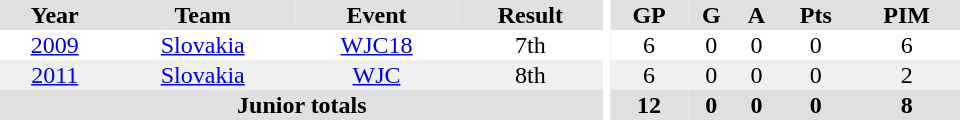<table border="0" cellpadding="1" cellspacing="0" ID="Table3" style="text-align:center; width:40em">
<tr ALIGN="center" bgcolor="#e0e0e0">
<th>Year</th>
<th>Team</th>
<th>Event</th>
<th>Result</th>
<th rowspan="99" bgcolor="#ffffff"></th>
<th>GP</th>
<th>G</th>
<th>A</th>
<th>Pts</th>
<th>PIM</th>
</tr>
<tr>
<td><a href='#'>2009</a></td>
<td><a href='#'>Slovakia</a></td>
<td><a href='#'>WJC18</a></td>
<td>7th</td>
<td>6</td>
<td>0</td>
<td>0</td>
<td>0</td>
<td>6</td>
</tr>
<tr bgcolor="#f0f0f0">
<td><a href='#'>2011</a></td>
<td><a href='#'>Slovakia</a></td>
<td><a href='#'>WJC</a></td>
<td>8th</td>
<td>6</td>
<td>0</td>
<td>0</td>
<td>0</td>
<td>2</td>
</tr>
<tr bgcolor="#e0e0e0">
<th colspan="4">Junior totals</th>
<th>12</th>
<th>0</th>
<th>0</th>
<th>0</th>
<th>8</th>
</tr>
</table>
